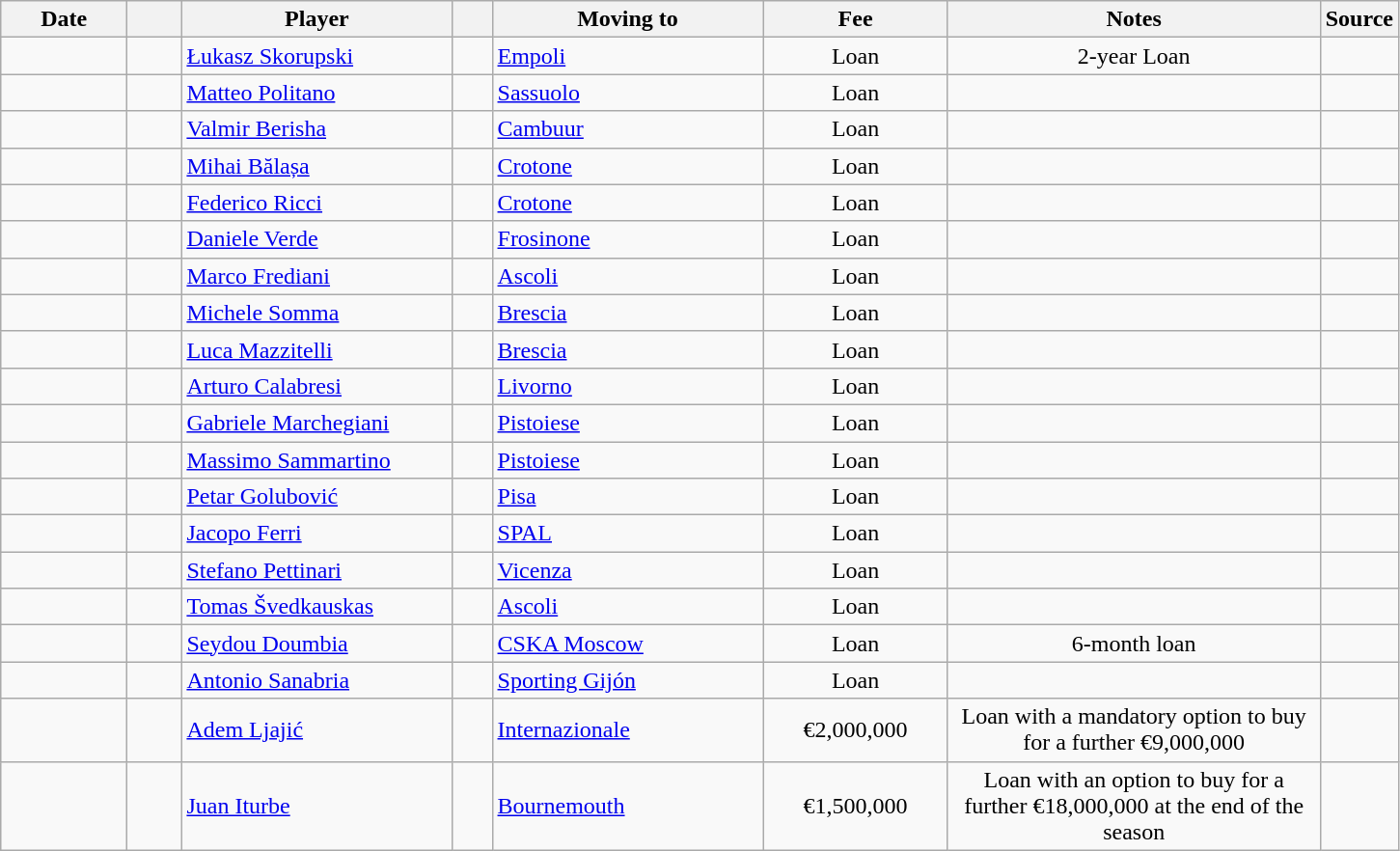<table class="wikitable sortable">
<tr>
<th style="width:80px;">Date</th>
<th style="width:30px;"></th>
<th style="width:180px;">Player</th>
<th style="width:20px;"></th>
<th style="width:180px;">Moving to</th>
<th style="width:120px;" class="unsortable">Fee</th>
<th style="width:250px;" class="unsortable">Notes</th>
<th style="width:20px;">Source</th>
</tr>
<tr>
<td></td>
<td align=center></td>
<td> <a href='#'>Łukasz Skorupski</a></td>
<td align=center></td>
<td> <a href='#'>Empoli</a></td>
<td align=center>Loan</td>
<td align=center>2-year Loan</td>
<td></td>
</tr>
<tr>
<td></td>
<td align=center></td>
<td> <a href='#'>Matteo Politano</a></td>
<td align=center></td>
<td> <a href='#'>Sassuolo</a></td>
<td align=center>Loan</td>
<td align=center></td>
<td></td>
</tr>
<tr>
<td></td>
<td align=center></td>
<td> <a href='#'>Valmir Berisha</a></td>
<td align=center></td>
<td> <a href='#'>Cambuur</a></td>
<td align=center>Loan</td>
<td align=center></td>
<td></td>
</tr>
<tr>
<td></td>
<td align=center></td>
<td> <a href='#'>Mihai Bălașa</a></td>
<td align=center></td>
<td> <a href='#'>Crotone</a></td>
<td align=center>Loan</td>
<td align=center></td>
<td></td>
</tr>
<tr>
<td></td>
<td align=center></td>
<td> <a href='#'>Federico Ricci</a></td>
<td align=center></td>
<td> <a href='#'>Crotone</a></td>
<td align=center>Loan</td>
<td align=center></td>
<td></td>
</tr>
<tr>
<td></td>
<td align=center></td>
<td> <a href='#'>Daniele Verde</a></td>
<td align=center></td>
<td> <a href='#'>Frosinone</a></td>
<td align=center>Loan</td>
<td align=center></td>
<td></td>
</tr>
<tr>
<td></td>
<td align=center></td>
<td> <a href='#'>Marco Frediani</a></td>
<td align=center></td>
<td> <a href='#'>Ascoli</a></td>
<td align=center>Loan</td>
<td align=center></td>
<td></td>
</tr>
<tr>
<td></td>
<td align=center></td>
<td> <a href='#'>Michele Somma</a></td>
<td align=center></td>
<td> <a href='#'>Brescia</a></td>
<td align=center>Loan</td>
<td align=center></td>
<td></td>
</tr>
<tr>
<td></td>
<td align=center></td>
<td> <a href='#'>Luca Mazzitelli</a></td>
<td align=center></td>
<td> <a href='#'>Brescia</a></td>
<td align=center>Loan</td>
<td align=center></td>
<td></td>
</tr>
<tr>
<td></td>
<td align=center></td>
<td> <a href='#'>Arturo Calabresi</a></td>
<td align=center></td>
<td> <a href='#'>Livorno</a></td>
<td align=center>Loan</td>
<td align=center></td>
<td></td>
</tr>
<tr>
<td></td>
<td align=center></td>
<td> <a href='#'>Gabriele Marchegiani</a></td>
<td align=center></td>
<td> <a href='#'>Pistoiese</a></td>
<td align=center>Loan</td>
<td align=center></td>
<td></td>
</tr>
<tr>
<td></td>
<td align=center></td>
<td> <a href='#'>Massimo Sammartino</a></td>
<td align=center></td>
<td> <a href='#'>Pistoiese</a></td>
<td align=center>Loan</td>
<td align=center></td>
<td></td>
</tr>
<tr>
<td></td>
<td align=center></td>
<td> <a href='#'>Petar Golubović</a></td>
<td align=center></td>
<td> <a href='#'>Pisa</a></td>
<td align=center>Loan</td>
<td align=center></td>
<td></td>
</tr>
<tr>
<td></td>
<td align=center></td>
<td> <a href='#'>Jacopo Ferri</a></td>
<td align=center></td>
<td> <a href='#'>SPAL</a></td>
<td align=center>Loan</td>
<td align=center></td>
<td></td>
</tr>
<tr>
<td></td>
<td align=center></td>
<td> <a href='#'>Stefano Pettinari</a></td>
<td align=center></td>
<td> <a href='#'>Vicenza</a></td>
<td align=center>Loan</td>
<td align=center></td>
<td></td>
</tr>
<tr>
<td></td>
<td align=center></td>
<td> <a href='#'>Tomas Švedkauskas</a></td>
<td align=center></td>
<td> <a href='#'>Ascoli</a></td>
<td align=center>Loan</td>
<td align=center></td>
<td></td>
</tr>
<tr>
<td></td>
<td align=center></td>
<td> <a href='#'>Seydou Doumbia</a></td>
<td align=center></td>
<td> <a href='#'>CSKA Moscow</a></td>
<td align=center>Loan</td>
<td align=center>6-month loan</td>
<td></td>
</tr>
<tr>
<td></td>
<td align=center></td>
<td> <a href='#'>Antonio Sanabria</a></td>
<td align=center></td>
<td> <a href='#'>Sporting Gijón</a></td>
<td align=center>Loan</td>
<td align=center></td>
<td></td>
</tr>
<tr>
<td></td>
<td align=center></td>
<td> <a href='#'>Adem Ljajić</a></td>
<td align=center></td>
<td> <a href='#'>Internazionale</a></td>
<td align=center>€2,000,000</td>
<td align=center>Loan with a mandatory option to buy for a further €9,000,000</td>
<td></td>
</tr>
<tr>
<td></td>
<td align=center></td>
<td> <a href='#'>Juan Iturbe</a></td>
<td align=center></td>
<td> <a href='#'>Bournemouth</a></td>
<td align=center>€1,500,000</td>
<td align=center>Loan with an option to buy for a further €18,000,000 at the end of the season</td>
<td></td>
</tr>
</table>
